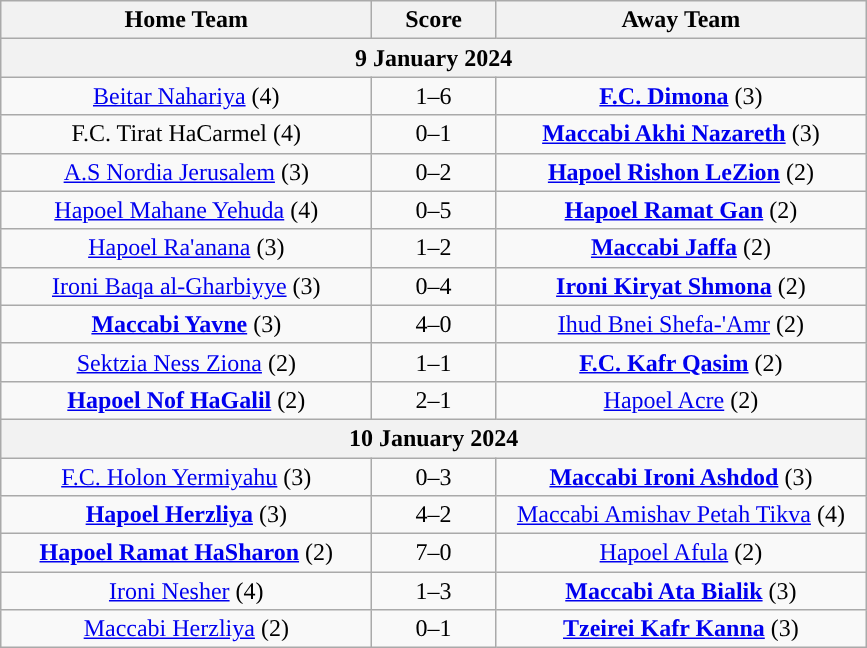<table class="wikitable" style="text-align: center;">
<tr>
<th width="240px">Home Team</th>
<th width="75px">Score</th>
<th width="240px">Away Team</th>
</tr>
<tr>
<th colspan=3>9 January 2024</th>
</tr>
<tr>
<td><a href='#'>Beitar Nahariya</a> (4)</td>
<td>1–6</td>
<td><strong><a href='#'>F.C. Dimona</a></strong> (3)</td>
</tr>
<tr>
<td>F.C. Tirat HaCarmel (4)</td>
<td>0–1</td>
<td><strong><a href='#'>Maccabi Akhi Nazareth</a></strong> (3)</td>
</tr>
<tr>
<td><a href='#'>A.S Nordia Jerusalem</a> (3)</td>
<td>0–2</td>
<td><strong><a href='#'>Hapoel Rishon LeZion</a></strong> (2)</td>
</tr>
<tr>
<td><a href='#'>Hapoel Mahane Yehuda</a> (4)</td>
<td>0–5</td>
<td><strong><a href='#'>Hapoel Ramat Gan</a></strong> (2)</td>
</tr>
<tr>
<td><a href='#'>Hapoel Ra'anana</a> (3)</td>
<td>1–2</td>
<td><strong><a href='#'>Maccabi Jaffa</a></strong> (2)</td>
</tr>
<tr>
<td><a href='#'>Ironi Baqa al-Gharbiyye</a> (3)</td>
<td>0–4</td>
<td><strong><a href='#'>Ironi Kiryat Shmona</a></strong> (2)</td>
</tr>
<tr>
<td><strong><a href='#'>Maccabi Yavne</a></strong> (3)</td>
<td>4–0</td>
<td><a href='#'>Ihud Bnei Shefa-'Amr</a> (2)</td>
</tr>
<tr>
<td><a href='#'>Sektzia Ness Ziona</a> (2)</td>
<td>1–1 </td>
<td><strong><a href='#'>F.C. Kafr Qasim</a></strong> (2)</td>
</tr>
<tr>
<td><strong><a href='#'>Hapoel Nof HaGalil</a></strong> (2)</td>
<td>2–1</td>
<td><a href='#'>Hapoel Acre</a> (2)</td>
</tr>
<tr>
<th colspan=3>10 January 2024</th>
</tr>
<tr>
<td><a href='#'>F.C. Holon Yermiyahu</a> (3)</td>
<td>0–3</td>
<td><strong><a href='#'>Maccabi Ironi Ashdod</a></strong> (3)</td>
</tr>
<tr>
<td><strong><a href='#'>Hapoel Herzliya</a></strong> (3)</td>
<td>4–2</td>
<td><a href='#'>Maccabi Amishav Petah Tikva</a> (4)</td>
</tr>
<tr>
<td><strong><a href='#'>Hapoel Ramat HaSharon</a></strong> (2)</td>
<td>7–0</td>
<td><a href='#'>Hapoel Afula</a> (2)</td>
</tr>
<tr>
<td><a href='#'>Ironi Nesher</a> (4)</td>
<td>1–3</td>
<td><strong><a href='#'>Maccabi Ata Bialik</a></strong> (3)</td>
</tr>
<tr>
<td><a href='#'>Maccabi Herzliya</a> (2)</td>
<td>0–1</td>
<td><strong><a href='#'>Tzeirei Kafr Kanna</a></strong> (3)</td>
</tr>
</table>
